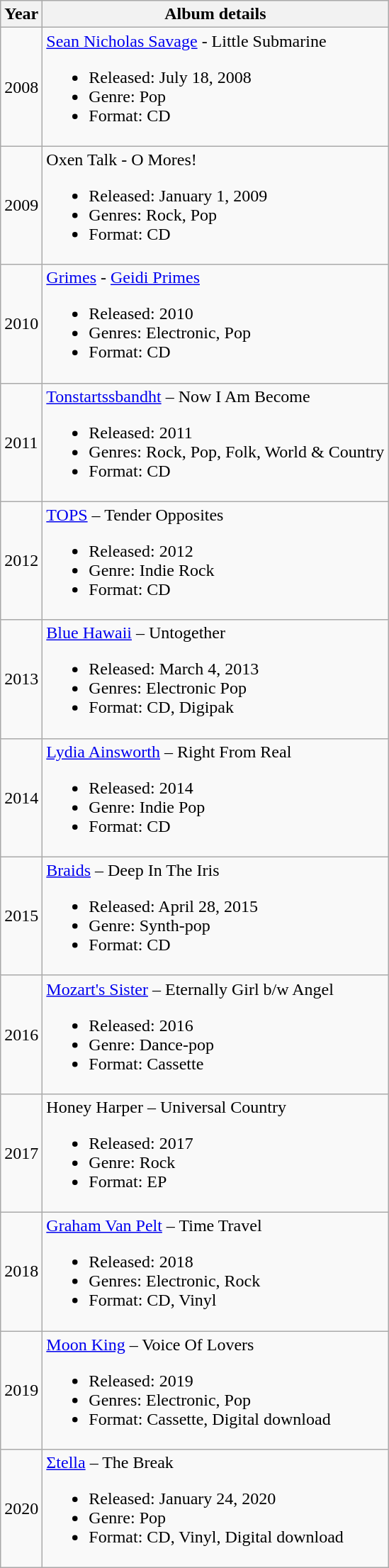<table class="wikitable">
<tr>
<th>Year</th>
<th>Album details</th>
</tr>
<tr>
<td>2008</td>
<td><a href='#'>Sean Nicholas Savage</a> - Little Submarine<br><ul><li>Released: July 18, 2008</li><li>Genre: Pop</li><li>Format: CD</li></ul></td>
</tr>
<tr>
<td>2009</td>
<td>Oxen Talk - O Mores!<br><ul><li>Released: January 1, 2009</li><li>Genres: Rock, Pop</li><li>Format: CD</li></ul></td>
</tr>
<tr>
<td>2010</td>
<td><a href='#'>Grimes</a> - <a href='#'>Geidi Primes</a><br><ul><li>Released: 2010</li><li>Genres: Electronic, Pop</li><li>Format: CD</li></ul></td>
</tr>
<tr>
<td>2011</td>
<td><a href='#'>Tonstartssbandht</a> – Now I Am Become<br><ul><li>Released: 2011</li><li>Genres: Rock, Pop, Folk, World & Country</li><li>Format: CD</li></ul></td>
</tr>
<tr>
<td>2012</td>
<td><a href='#'>TOPS</a> – Tender Opposites<br><ul><li>Released: 2012</li><li>Genre: Indie Rock</li><li>Format: CD</li></ul></td>
</tr>
<tr>
<td>2013</td>
<td><a href='#'>Blue Hawaii</a> – Untogether<br><ul><li>Released: March 4, 2013</li><li>Genres: Electronic Pop</li><li>Format: CD, Digipak</li></ul></td>
</tr>
<tr>
<td>2014</td>
<td><a href='#'>Lydia Ainsworth</a> – Right From Real<br><ul><li>Released: 2014</li><li>Genre: Indie Pop</li><li>Format: CD</li></ul></td>
</tr>
<tr>
<td>2015</td>
<td><a href='#'>Braids</a> – Deep In The Iris<br><ul><li>Released: April 28, 2015</li><li>Genre: Synth-pop</li><li>Format: CD</li></ul></td>
</tr>
<tr>
<td>2016</td>
<td><a href='#'>Mozart's Sister</a> – Eternally Girl b/w Angel<br><ul><li>Released: 2016</li><li>Genre: Dance-pop</li><li>Format: Cassette</li></ul></td>
</tr>
<tr>
<td>2017</td>
<td>Honey Harper – Universal Country<br><ul><li>Released: 2017</li><li>Genre: Rock</li><li>Format: EP</li></ul></td>
</tr>
<tr>
<td>2018</td>
<td><a href='#'>Graham Van Pelt</a> – Time Travel<br><ul><li>Released: 2018</li><li>Genres: Electronic, Rock</li><li>Format: CD, Vinyl</li></ul></td>
</tr>
<tr>
<td>2019</td>
<td><a href='#'>Moon King</a> – Voice Of Lovers<br><ul><li>Released: 2019</li><li>Genres: Electronic, Pop</li><li>Format: Cassette, Digital download</li></ul></td>
</tr>
<tr>
<td>2020</td>
<td><a href='#'>Σtella</a> – The Break<br><ul><li>Released: January 24, 2020</li><li>Genre: Pop</li><li>Format: CD, Vinyl, Digital download</li></ul></td>
</tr>
</table>
